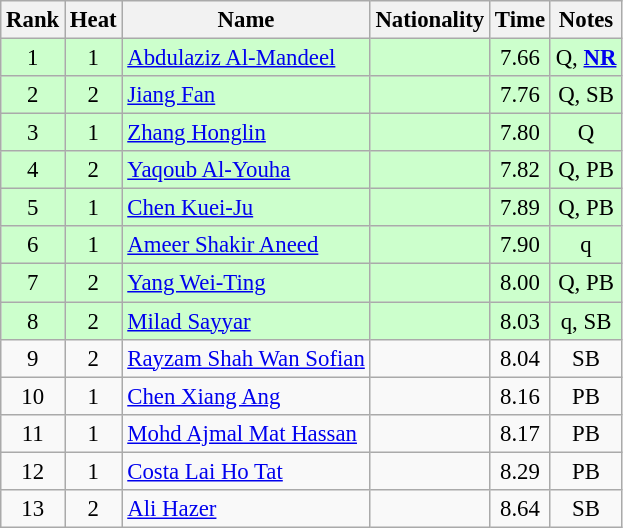<table class="wikitable sortable" style="text-align:center;font-size:95%">
<tr>
<th>Rank</th>
<th>Heat</th>
<th>Name</th>
<th>Nationality</th>
<th>Time</th>
<th>Notes</th>
</tr>
<tr bgcolor=ccffcc>
<td>1</td>
<td>1</td>
<td align=left><a href='#'>Abdulaziz Al-Mandeel</a></td>
<td align=left></td>
<td>7.66</td>
<td>Q, <strong><a href='#'>NR</a></strong></td>
</tr>
<tr bgcolor=ccffcc>
<td>2</td>
<td>2</td>
<td align=left><a href='#'>Jiang Fan</a></td>
<td align=left></td>
<td>7.76</td>
<td>Q, SB</td>
</tr>
<tr bgcolor=ccffcc>
<td>3</td>
<td>1</td>
<td align=left><a href='#'>Zhang Honglin</a></td>
<td align=left></td>
<td>7.80</td>
<td>Q</td>
</tr>
<tr bgcolor=ccffcc>
<td>4</td>
<td>2</td>
<td align=left><a href='#'>Yaqoub Al-Youha</a></td>
<td align=left></td>
<td>7.82</td>
<td>Q, PB</td>
</tr>
<tr bgcolor=ccffcc>
<td>5</td>
<td>1</td>
<td align=left><a href='#'>Chen Kuei-Ju</a></td>
<td align=left></td>
<td>7.89</td>
<td>Q, PB</td>
</tr>
<tr bgcolor=ccffcc>
<td>6</td>
<td>1</td>
<td align=left><a href='#'>Ameer Shakir Aneed</a></td>
<td align=left></td>
<td>7.90</td>
<td>q</td>
</tr>
<tr bgcolor=ccffcc>
<td>7</td>
<td>2</td>
<td align=left><a href='#'>Yang Wei-Ting</a></td>
<td align=left></td>
<td>8.00</td>
<td>Q, PB</td>
</tr>
<tr bgcolor=ccffcc>
<td>8</td>
<td>2</td>
<td align=left><a href='#'>Milad Sayyar</a></td>
<td align=left></td>
<td>8.03</td>
<td>q, SB</td>
</tr>
<tr>
<td>9</td>
<td>2</td>
<td align=left><a href='#'>Rayzam Shah Wan Sofian</a></td>
<td align=left></td>
<td>8.04</td>
<td>SB</td>
</tr>
<tr>
<td>10</td>
<td>1</td>
<td align=left><a href='#'>Chen Xiang Ang</a></td>
<td align=left></td>
<td>8.16</td>
<td>PB</td>
</tr>
<tr>
<td>11</td>
<td>1</td>
<td align=left><a href='#'>Mohd Ajmal Mat Hassan</a></td>
<td align=left></td>
<td>8.17</td>
<td>PB</td>
</tr>
<tr>
<td>12</td>
<td>1</td>
<td align=left><a href='#'>Costa Lai Ho Tat</a></td>
<td align=left></td>
<td>8.29</td>
<td>PB</td>
</tr>
<tr>
<td>13</td>
<td>2</td>
<td align=left><a href='#'>Ali Hazer</a></td>
<td align=left></td>
<td>8.64</td>
<td>SB</td>
</tr>
</table>
